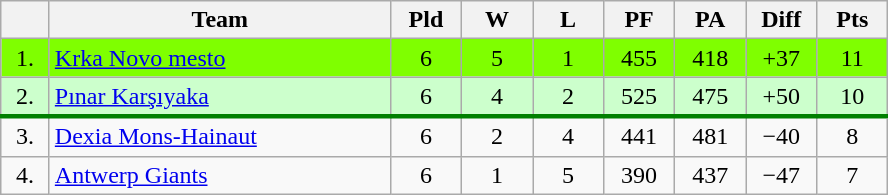<table class="wikitable" style="text-align:center">
<tr>
<th width=25></th>
<th width=220>Team</th>
<th width=40>Pld</th>
<th width=40>W</th>
<th width=40>L</th>
<th width=40>PF</th>
<th width=40>PA</th>
<th width=40>Diff</th>
<th width=40>Pts</th>
</tr>
<tr style="background:#7fff00;">
<td>1.</td>
<td align=left> <a href='#'>Krka Novo mesto</a></td>
<td>6</td>
<td>5</td>
<td>1</td>
<td>455</td>
<td>418</td>
<td>+37</td>
<td>11</td>
</tr>
<tr style="background:#ccffcc;border-bottom:3px solid green;">
<td>2.</td>
<td align=left> <a href='#'>Pınar Karşıyaka</a></td>
<td>6</td>
<td>4</td>
<td>2</td>
<td>525</td>
<td>475</td>
<td>+50</td>
<td>10</td>
</tr>
<tr style="background:#;">
<td>3.</td>
<td align=left> <a href='#'>Dexia Mons-Hainaut</a></td>
<td>6</td>
<td>2</td>
<td>4</td>
<td>441</td>
<td>481</td>
<td>−40</td>
<td>8</td>
</tr>
<tr style="background:#;">
<td>4.</td>
<td align=left> <a href='#'>Antwerp Giants</a></td>
<td>6</td>
<td>1</td>
<td>5</td>
<td>390</td>
<td>437</td>
<td>−47</td>
<td>7</td>
</tr>
</table>
